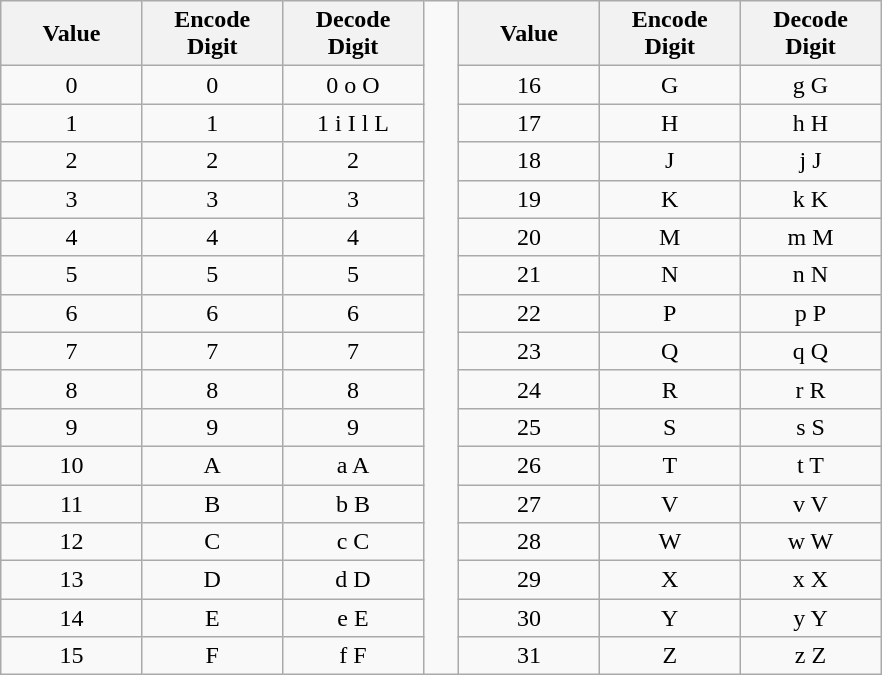<table class="wikitable" style="width:80ex; text-align: center; margin: 0 auto 0 auto;">
<tr>
<th width="16%">Value</th>
<th width="16%">Encode Digit</th>
<th width="16%">Decode Digit</th>
<td rowspan=17></td>
<th width="16%">Value</th>
<th width="16%">Encode Digit</th>
<th width="16%">Decode Digit</th>
</tr>
<tr>
<td>0</td>
<td>0</td>
<td>0 o O</td>
<td>16</td>
<td>G</td>
<td>g G</td>
</tr>
<tr>
<td>1</td>
<td>1</td>
<td>1 i I l L</td>
<td>17</td>
<td>H</td>
<td>h H</td>
</tr>
<tr>
<td>2</td>
<td>2</td>
<td>2</td>
<td>18</td>
<td>J</td>
<td>j J</td>
</tr>
<tr>
<td>3</td>
<td>3</td>
<td>3</td>
<td>19</td>
<td>K</td>
<td>k K</td>
</tr>
<tr>
<td>4</td>
<td>4</td>
<td>4</td>
<td>20</td>
<td>M</td>
<td>m M</td>
</tr>
<tr>
<td>5</td>
<td>5</td>
<td>5</td>
<td>21</td>
<td>N</td>
<td>n N</td>
</tr>
<tr>
<td>6</td>
<td>6</td>
<td>6</td>
<td>22</td>
<td>P</td>
<td>p P</td>
</tr>
<tr>
<td>7</td>
<td>7</td>
<td>7</td>
<td>23</td>
<td>Q</td>
<td>q Q</td>
</tr>
<tr>
<td>8</td>
<td>8</td>
<td>8</td>
<td>24</td>
<td>R</td>
<td>r R</td>
</tr>
<tr>
<td>9</td>
<td>9</td>
<td>9</td>
<td>25</td>
<td>S</td>
<td>s S</td>
</tr>
<tr>
<td>10</td>
<td>A</td>
<td>a A</td>
<td>26</td>
<td>T</td>
<td>t T</td>
</tr>
<tr>
<td>11</td>
<td>B</td>
<td>b B</td>
<td>27</td>
<td>V</td>
<td>v V</td>
</tr>
<tr>
<td>12</td>
<td>C</td>
<td>c C</td>
<td>28</td>
<td>W</td>
<td>w W</td>
</tr>
<tr>
<td>13</td>
<td>D</td>
<td>d D</td>
<td>29</td>
<td>X</td>
<td>x X</td>
</tr>
<tr>
<td>14</td>
<td>E</td>
<td>e E</td>
<td>30</td>
<td>Y</td>
<td>y Y</td>
</tr>
<tr>
<td>15</td>
<td>F</td>
<td>f F</td>
<td>31</td>
<td>Z</td>
<td>z Z</td>
</tr>
</table>
